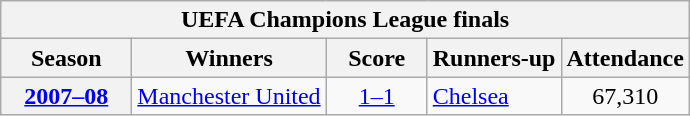<table class="wikitable" style="text-align:center">
<tr>
<th colspan="7">UEFA Champions League finals</th>
</tr>
<tr>
<th width="80">Season</th>
<th scope="col">Winners</th>
<th width="60">Score</th>
<th scope="col">Runners-up</th>
<th scope="col">Attendance</th>
</tr>
<tr>
<th scope="row"><a href='#'>2007–08</a></th>
<td align=right><a href='#'>Manchester United</a> </td>
<td><a href='#'>1–1</a></td>
<td align=left> <a href='#'>Chelsea</a></td>
<td>67,310</td>
</tr>
</table>
